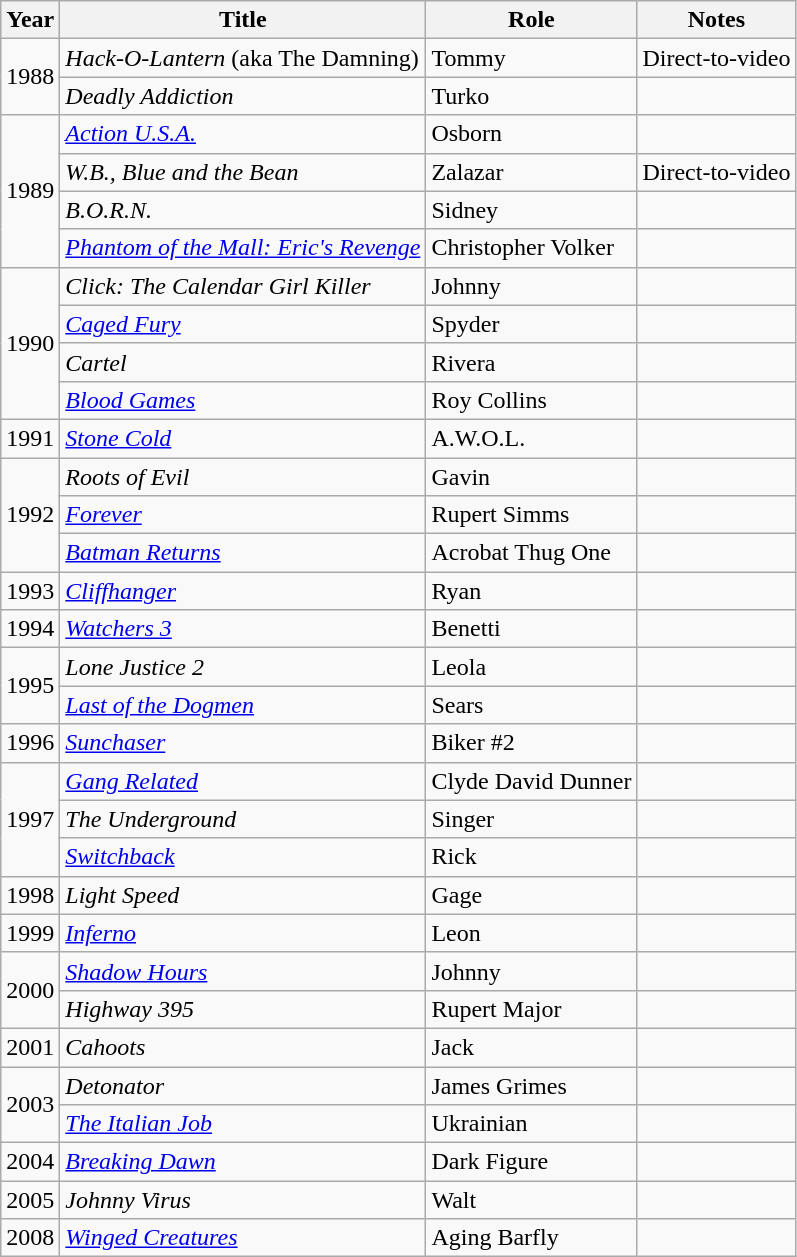<table class="wikitable sortable">
<tr>
<th>Year</th>
<th>Title</th>
<th>Role</th>
<th>Notes</th>
</tr>
<tr>
<td rowspan="2">1988</td>
<td><em>Hack-O-Lantern</em> (aka The Damning)</td>
<td>Tommy</td>
<td>Direct-to-video</td>
</tr>
<tr>
<td><em>Deadly Addiction</em></td>
<td>Turko</td>
<td></td>
</tr>
<tr>
<td rowspan="4">1989</td>
<td><em><a href='#'>Action U.S.A.</a></em></td>
<td>Osborn</td>
<td></td>
</tr>
<tr>
<td><em>W.B., Blue and the Bean</em></td>
<td>Zalazar</td>
<td>Direct-to-video</td>
</tr>
<tr>
<td><em>B.O.R.N.</em></td>
<td>Sidney</td>
<td></td>
</tr>
<tr>
<td><em><a href='#'>Phantom of the Mall: Eric's Revenge</a></em></td>
<td>Christopher Volker</td>
<td></td>
</tr>
<tr>
<td rowspan="4">1990</td>
<td><em>Click: The Calendar Girl Killer</em></td>
<td>Johnny</td>
<td></td>
</tr>
<tr>
<td><a href='#'><em>Caged Fury</em></a></td>
<td>Spyder</td>
<td></td>
</tr>
<tr>
<td><em>Cartel</em></td>
<td>Rivera</td>
<td></td>
</tr>
<tr>
<td><a href='#'><em>Blood Games</em></a></td>
<td>Roy Collins</td>
<td></td>
</tr>
<tr>
<td>1991</td>
<td><a href='#'><em>Stone Cold</em></a></td>
<td>A.W.O.L.</td>
<td></td>
</tr>
<tr>
<td rowspan="3">1992</td>
<td><em>Roots of Evil</em></td>
<td>Gavin</td>
<td></td>
</tr>
<tr>
<td><a href='#'><em>Forever</em></a></td>
<td>Rupert Simms</td>
<td></td>
</tr>
<tr>
<td><em><a href='#'>Batman Returns</a></em></td>
<td>Acrobat Thug One</td>
<td></td>
</tr>
<tr>
<td>1993</td>
<td><a href='#'><em>Cliffhanger</em></a></td>
<td>Ryan</td>
<td></td>
</tr>
<tr>
<td>1994</td>
<td><em><a href='#'>Watchers 3</a></em></td>
<td>Benetti</td>
<td></td>
</tr>
<tr>
<td rowspan="2">1995</td>
<td><em>Lone Justice 2</em></td>
<td>Leola</td>
<td></td>
</tr>
<tr>
<td><em><a href='#'>Last of the Dogmen</a></em></td>
<td>Sears</td>
<td></td>
</tr>
<tr>
<td>1996</td>
<td><em><a href='#'>Sunchaser</a></em></td>
<td>Biker #2</td>
<td></td>
</tr>
<tr>
<td rowspan="3">1997</td>
<td><em><a href='#'>Gang Related</a></em></td>
<td>Clyde David Dunner</td>
<td></td>
</tr>
<tr>
<td><em>The Underground</em></td>
<td>Singer</td>
<td></td>
</tr>
<tr>
<td><a href='#'><em>Switchback</em></a></td>
<td>Rick</td>
<td></td>
</tr>
<tr>
<td>1998</td>
<td><em>Light Speed</em></td>
<td>Gage</td>
<td></td>
</tr>
<tr>
<td>1999</td>
<td><a href='#'><em>Inferno</em></a></td>
<td>Leon</td>
<td></td>
</tr>
<tr>
<td rowspan="2">2000</td>
<td><em><a href='#'>Shadow Hours</a></em></td>
<td>Johnny</td>
<td></td>
</tr>
<tr>
<td><em>Highway 395</em></td>
<td>Rupert Major</td>
<td></td>
</tr>
<tr>
<td>2001</td>
<td><em>Cahoots</em></td>
<td>Jack</td>
<td></td>
</tr>
<tr>
<td rowspan="2">2003</td>
<td><em>Detonator</em></td>
<td>James Grimes</td>
<td></td>
</tr>
<tr>
<td><a href='#'><em>The Italian Job</em></a></td>
<td>Ukrainian</td>
<td></td>
</tr>
<tr>
<td>2004</td>
<td><a href='#'><em>Breaking Dawn</em></a></td>
<td>Dark Figure</td>
<td></td>
</tr>
<tr>
<td>2005</td>
<td><em>Johnny Virus</em></td>
<td>Walt</td>
<td></td>
</tr>
<tr>
<td>2008</td>
<td><a href='#'><em>Winged Creatures</em></a></td>
<td>Aging Barfly</td>
<td></td>
</tr>
</table>
